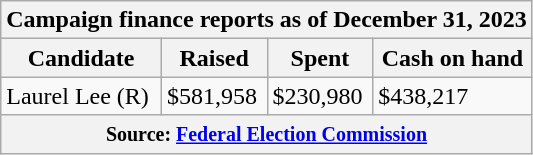<table class="wikitable sortable">
<tr>
<th colspan=4>Campaign finance reports as of December 31, 2023</th>
</tr>
<tr style="text-align:center;">
<th>Candidate</th>
<th>Raised</th>
<th>Spent</th>
<th>Cash on hand</th>
</tr>
<tr>
<td>Laurel Lee (R)</td>
<td>$581,958</td>
<td>$230,980</td>
<td>$438,217</td>
</tr>
<tr>
<th colspan="4"><small>Source: <a href='#'>Federal Election Commission</a></small></th>
</tr>
</table>
